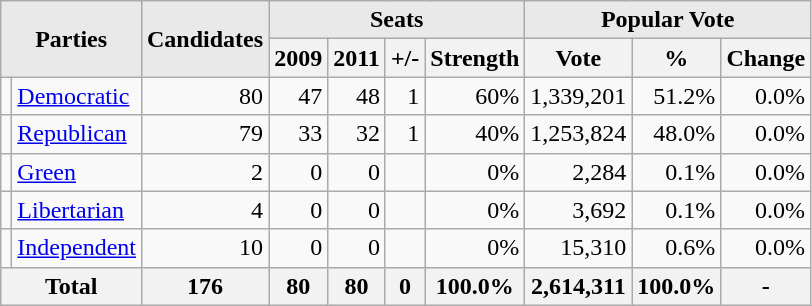<table class=wikitable>
<tr>
<th style="background-color:#E9E9E9" align=center rowspan= 2 colspan=2>Parties</th>
<th style="background-color:#E9E9E9" align=center rowspan= 2>Candidates</th>
<th style="background-color:#E9E9E9" align=center colspan=4>Seats</th>
<th style="background-color:#E9E9E9" align=center colspan=3>Popular Vote</th>
</tr>
<tr>
<th align=center>2009</th>
<th align=center>2011</th>
<th align=center>+/-</th>
<th align=center>Strength</th>
<th align=center>Vote</th>
<th align=center>%</th>
<th align=center>Change</th>
</tr>
<tr>
<td></td>
<td align=left><a href='#'>Democratic</a></td>
<td align=right>80</td>
<td align=right >47</td>
<td align=right >48</td>
<td align=right> 1</td>
<td align=right >60%</td>
<td align=right >1,339,201</td>
<td align=right >51.2%</td>
<td align=right>0.0%</td>
</tr>
<tr>
<td></td>
<td align=left><a href='#'>Republican</a></td>
<td align=right>79</td>
<td align=right>33</td>
<td align=right>32</td>
<td align=right> 1</td>
<td align=right>40%</td>
<td align=right>1,253,824</td>
<td align=right>48.0%</td>
<td align=right>0.0%</td>
</tr>
<tr>
<td></td>
<td><a href='#'>Green</a></td>
<td align=right>2</td>
<td align=right>0</td>
<td align=right>0</td>
<td align=right></td>
<td align=right>0%</td>
<td align=right>2,284</td>
<td align=right>0.1%</td>
<td align=right>0.0%</td>
</tr>
<tr>
<td></td>
<td><a href='#'>Libertarian</a></td>
<td align=right>4</td>
<td align=right>0</td>
<td align=right>0</td>
<td align=right></td>
<td align=right>0%</td>
<td align=right>3,692</td>
<td align=right>0.1%</td>
<td align=right>0.0%</td>
</tr>
<tr>
<td></td>
<td><a href='#'>Independent</a></td>
<td align=right>10</td>
<td align=right>0</td>
<td align=right>0</td>
<td align=right></td>
<td align=right>0%</td>
<td align=right>15,310</td>
<td align=right>0.6%</td>
<td align=right>0.0%</td>
</tr>
<tr>
<th align=center colspan="2">Total</th>
<th align=center>176</th>
<th align=center>80</th>
<th align=center>80</th>
<th align=center>0</th>
<th align=center>100.0%</th>
<th align=center>2,614,311</th>
<th align=center>100.0%</th>
<th align=center>-</th>
</tr>
</table>
